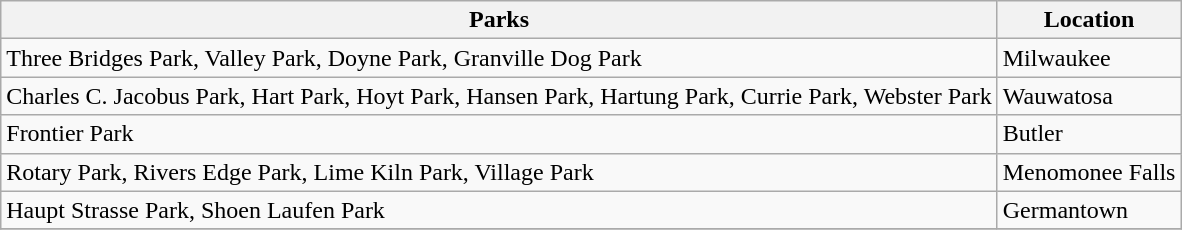<table class= "wikitable">
<tr>
<th>Parks</th>
<th>Location</th>
</tr>
<tr>
<td>Three Bridges Park, Valley Park, Doyne Park, Granville Dog Park</td>
<td>Milwaukee</td>
</tr>
<tr>
<td>Charles C. Jacobus Park, Hart Park, Hoyt Park, Hansen Park, Hartung Park, Currie Park, Webster Park</td>
<td>Wauwatosa</td>
</tr>
<tr>
<td>Frontier Park</td>
<td>Butler</td>
</tr>
<tr>
<td>Rotary Park, Rivers Edge Park, Lime Kiln Park, Village Park</td>
<td>Menomonee Falls</td>
</tr>
<tr>
<td>Haupt Strasse Park, Shoen Laufen Park</td>
<td>Germantown</td>
</tr>
<tr>
</tr>
</table>
